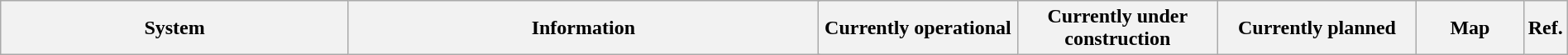<table class="wikitable" style="width:100%">
<tr>
<th style="width:23%">System</th>
<th style="width:31%" colspan=2>Information</th>
<th style="width:13%">Currently operational</th>
<th style="width:13%">Currently under construction</th>
<th style="width:13%">Currently planned</th>
<th style="width:18%">Map</th>
<th style="width:2%">Ref.<br></th>
</tr>
</table>
